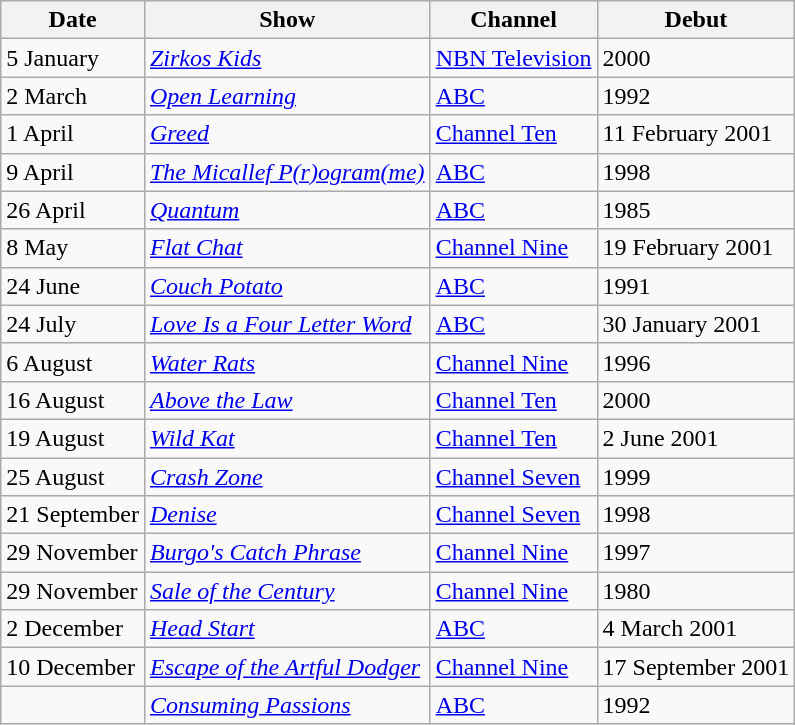<table class="wikitable">
<tr>
<th>Date</th>
<th>Show</th>
<th>Channel</th>
<th>Debut</th>
</tr>
<tr>
<td>5 January</td>
<td><em><a href='#'>Zirkos Kids</a></em></td>
<td><a href='#'>NBN Television</a></td>
<td>2000</td>
</tr>
<tr>
<td>2 March</td>
<td><em><a href='#'>Open Learning</a></em></td>
<td><a href='#'>ABC</a></td>
<td>1992</td>
</tr>
<tr>
<td>1 April</td>
<td><em><a href='#'>Greed</a></em></td>
<td><a href='#'>Channel Ten</a></td>
<td>11 February 2001</td>
</tr>
<tr>
<td>9 April</td>
<td><em><a href='#'>The Micallef P(r)ogram(me)</a></em></td>
<td><a href='#'>ABC</a></td>
<td>1998</td>
</tr>
<tr>
<td>26 April</td>
<td><em><a href='#'>Quantum</a></em></td>
<td><a href='#'>ABC</a></td>
<td>1985</td>
</tr>
<tr>
<td>8 May</td>
<td><em><a href='#'>Flat Chat</a></em></td>
<td><a href='#'>Channel Nine</a></td>
<td>19 February 2001</td>
</tr>
<tr>
<td>24 June</td>
<td><em><a href='#'>Couch Potato</a></em></td>
<td><a href='#'>ABC</a></td>
<td>1991</td>
</tr>
<tr>
<td>24 July</td>
<td><em><a href='#'>Love Is a Four Letter Word</a></em></td>
<td><a href='#'>ABC</a></td>
<td>30 January 2001</td>
</tr>
<tr>
<td>6 August</td>
<td><em><a href='#'>Water Rats</a></em></td>
<td><a href='#'>Channel Nine</a></td>
<td>1996</td>
</tr>
<tr>
<td>16 August</td>
<td><em><a href='#'>Above the Law</a></em></td>
<td><a href='#'>Channel Ten</a></td>
<td>2000</td>
</tr>
<tr>
<td>19 August</td>
<td><em><a href='#'>Wild Kat</a></em></td>
<td><a href='#'>Channel Ten</a></td>
<td>2 June 2001</td>
</tr>
<tr>
<td>25 August</td>
<td><em><a href='#'>Crash Zone</a></em></td>
<td><a href='#'>Channel Seven</a></td>
<td>1999</td>
</tr>
<tr>
<td>21 September</td>
<td><em><a href='#'>Denise</a></em></td>
<td><a href='#'>Channel Seven</a></td>
<td>1998</td>
</tr>
<tr>
<td>29 November</td>
<td><em><a href='#'>Burgo's Catch Phrase</a></em></td>
<td><a href='#'>Channel Nine</a></td>
<td>1997</td>
</tr>
<tr>
<td>29 November</td>
<td><em><a href='#'>Sale of the Century</a></em></td>
<td><a href='#'>Channel Nine</a></td>
<td>1980</td>
</tr>
<tr>
<td>2 December</td>
<td><em><a href='#'>Head Start</a></em></td>
<td><a href='#'>ABC</a></td>
<td>4 March 2001</td>
</tr>
<tr>
<td>10 December</td>
<td><em><a href='#'>Escape of the Artful Dodger</a></em></td>
<td><a href='#'>Channel Nine</a></td>
<td>17 September 2001</td>
</tr>
<tr>
<td></td>
<td><em><a href='#'>Consuming Passions</a></em></td>
<td><a href='#'>ABC</a></td>
<td>1992</td>
</tr>
</table>
